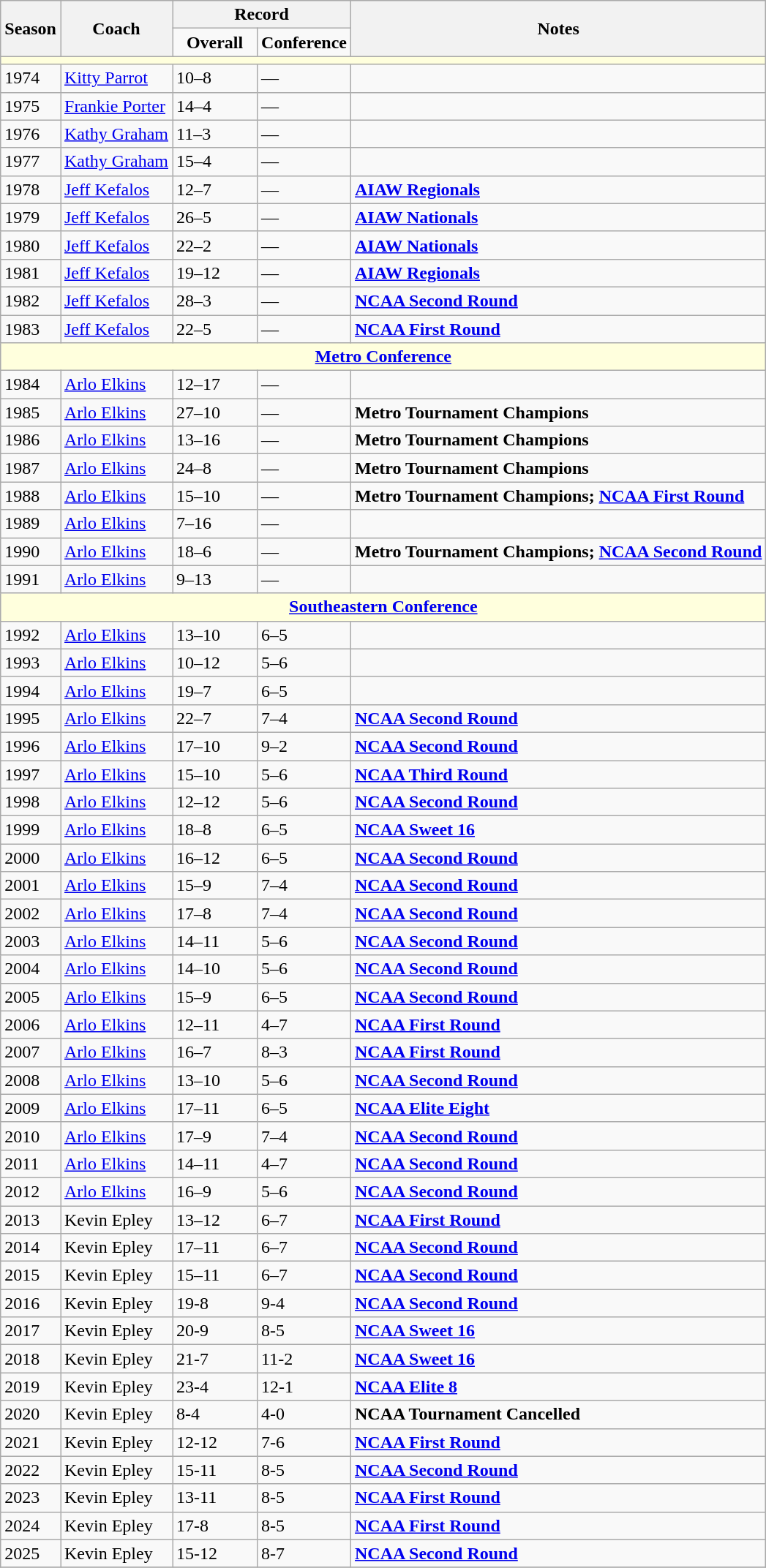<table class="wikitable">
<tr>
<th rowspan="2">Season</th>
<th rowspan="2">Coach</th>
<th colspan="2">Record</th>
<th rowspan="2">Notes</th>
</tr>
<tr>
<td width="70px" align="center"><strong>Overall</strong></td>
<td width="40px" align="center"><strong>Conference</strong></td>
</tr>
<tr style="background: #ffffdd;">
<td colspan="5"></td>
</tr>
<tr>
<td>1974</td>
<td><a href='#'>Kitty Parrot</a></td>
<td>10–8</td>
<td>—</td>
<td></td>
</tr>
<tr>
<td>1975</td>
<td><a href='#'>Frankie Porter</a></td>
<td>14–4</td>
<td>—</td>
<td></td>
</tr>
<tr>
<td>1976</td>
<td><a href='#'>Kathy Graham</a></td>
<td>11–3</td>
<td>—</td>
<td></td>
</tr>
<tr>
<td>1977</td>
<td><a href='#'>Kathy Graham</a></td>
<td>15–4</td>
<td>—</td>
<td></td>
</tr>
<tr>
<td>1978</td>
<td><a href='#'>Jeff Kefalos</a></td>
<td>12–7</td>
<td>—</td>
<td><strong><a href='#'>AIAW Regionals</a></strong></td>
</tr>
<tr>
<td>1979</td>
<td><a href='#'>Jeff Kefalos</a></td>
<td>26–5</td>
<td>—</td>
<td><strong><a href='#'>AIAW Nationals</a></strong></td>
</tr>
<tr>
<td>1980</td>
<td><a href='#'>Jeff Kefalos</a></td>
<td>22–2</td>
<td>—</td>
<td><strong><a href='#'>AIAW Nationals</a></strong></td>
</tr>
<tr>
<td>1981</td>
<td><a href='#'>Jeff Kefalos</a></td>
<td>19–12</td>
<td>—</td>
<td><strong><a href='#'>AIAW Regionals</a></strong></td>
</tr>
<tr>
<td>1982</td>
<td><a href='#'>Jeff Kefalos</a></td>
<td>28–3</td>
<td>—</td>
<td><strong><a href='#'>NCAA Second Round</a></strong></td>
</tr>
<tr>
<td>1983</td>
<td><a href='#'>Jeff Kefalos</a></td>
<td>22–5</td>
<td>—</td>
<td><strong><a href='#'>NCAA First Round</a></strong></td>
</tr>
<tr style="background: #ffffdd;">
<td colspan="5" style="text-align:center;"><strong><a href='#'>Metro Conference</a></strong></td>
</tr>
<tr>
<td>1984</td>
<td><a href='#'>Arlo Elkins</a></td>
<td>12–17</td>
<td>—</td>
<td></td>
</tr>
<tr>
<td>1985</td>
<td><a href='#'>Arlo Elkins</a></td>
<td>27–10</td>
<td>—</td>
<td><strong>Metro Tournament Champions</strong></td>
</tr>
<tr>
<td>1986</td>
<td><a href='#'>Arlo Elkins</a></td>
<td>13–16</td>
<td>—</td>
<td><strong>Metro Tournament Champions</strong></td>
</tr>
<tr>
<td>1987</td>
<td><a href='#'>Arlo Elkins</a></td>
<td>24–8</td>
<td>—</td>
<td><strong>Metro Tournament Champions</strong></td>
</tr>
<tr>
<td>1988</td>
<td><a href='#'>Arlo Elkins</a></td>
<td>15–10</td>
<td>—</td>
<td><strong>Metro Tournament Champions; <a href='#'>NCAA First Round</a></strong></td>
</tr>
<tr>
<td>1989</td>
<td><a href='#'>Arlo Elkins</a></td>
<td>7–16</td>
<td>—</td>
<td></td>
</tr>
<tr>
<td>1990</td>
<td><a href='#'>Arlo Elkins</a></td>
<td>18–6</td>
<td>—</td>
<td><strong>Metro Tournament Champions; <a href='#'>NCAA Second Round</a></strong></td>
</tr>
<tr>
<td>1991</td>
<td><a href='#'>Arlo Elkins</a></td>
<td>9–13</td>
<td>—</td>
<td></td>
</tr>
<tr style="background: #ffffdd;">
<td colspan="5" style="text-align:center;"><strong><a href='#'>Southeastern Conference</a></strong></td>
</tr>
<tr>
<td>1992</td>
<td><a href='#'>Arlo Elkins</a></td>
<td>13–10</td>
<td>6–5</td>
<td></td>
</tr>
<tr>
<td>1993</td>
<td><a href='#'>Arlo Elkins</a></td>
<td>10–12</td>
<td>5–6</td>
<td></td>
</tr>
<tr>
<td>1994</td>
<td><a href='#'>Arlo Elkins</a></td>
<td>19–7</td>
<td>6–5</td>
<td></td>
</tr>
<tr>
<td>1995</td>
<td><a href='#'>Arlo Elkins</a></td>
<td>22–7</td>
<td>7–4</td>
<td><strong><a href='#'>NCAA Second Round</a></strong></td>
</tr>
<tr>
<td>1996</td>
<td><a href='#'>Arlo Elkins</a></td>
<td>17–10</td>
<td>9–2</td>
<td><strong><a href='#'>NCAA Second Round</a></strong></td>
</tr>
<tr>
<td>1997</td>
<td><a href='#'>Arlo Elkins</a></td>
<td>15–10</td>
<td>5–6</td>
<td><strong><a href='#'>NCAA Third Round</a></strong></td>
</tr>
<tr>
<td>1998</td>
<td><a href='#'>Arlo Elkins</a></td>
<td>12–12</td>
<td>5–6</td>
<td><strong><a href='#'>NCAA Second Round</a></strong></td>
</tr>
<tr>
<td>1999</td>
<td><a href='#'>Arlo Elkins</a></td>
<td>18–8</td>
<td>6–5</td>
<td><strong><a href='#'>NCAA Sweet 16</a></strong></td>
</tr>
<tr>
<td>2000</td>
<td><a href='#'>Arlo Elkins</a></td>
<td>16–12</td>
<td>6–5</td>
<td><strong><a href='#'>NCAA Second Round</a></strong></td>
</tr>
<tr>
<td>2001</td>
<td><a href='#'>Arlo Elkins</a></td>
<td>15–9</td>
<td>7–4</td>
<td><strong><a href='#'>NCAA Second Round</a></strong></td>
</tr>
<tr>
<td>2002</td>
<td><a href='#'>Arlo Elkins</a></td>
<td>17–8</td>
<td>7–4</td>
<td><strong><a href='#'>NCAA Second Round</a></strong></td>
</tr>
<tr>
<td>2003</td>
<td><a href='#'>Arlo Elkins</a></td>
<td>14–11</td>
<td>5–6</td>
<td><strong><a href='#'>NCAA Second Round</a></strong></td>
</tr>
<tr>
<td>2004</td>
<td><a href='#'>Arlo Elkins</a></td>
<td>14–10</td>
<td>5–6</td>
<td><strong><a href='#'>NCAA Second Round</a></strong></td>
</tr>
<tr>
<td>2005</td>
<td><a href='#'>Arlo Elkins</a></td>
<td>15–9</td>
<td>6–5</td>
<td><strong><a href='#'>NCAA Second Round</a></strong></td>
</tr>
<tr>
<td>2006</td>
<td><a href='#'>Arlo Elkins</a></td>
<td>12–11</td>
<td>4–7</td>
<td><strong><a href='#'>NCAA First Round</a></strong></td>
</tr>
<tr>
<td>2007</td>
<td><a href='#'>Arlo Elkins</a></td>
<td>16–7</td>
<td>8–3</td>
<td><strong><a href='#'>NCAA First Round</a></strong></td>
</tr>
<tr>
<td>2008</td>
<td><a href='#'>Arlo Elkins</a></td>
<td>13–10</td>
<td>5–6</td>
<td><strong><a href='#'>NCAA Second Round</a></strong></td>
</tr>
<tr>
<td>2009</td>
<td><a href='#'>Arlo Elkins</a></td>
<td>17–11</td>
<td>6–5</td>
<td><strong><a href='#'>NCAA Elite Eight</a></strong></td>
</tr>
<tr>
<td>2010</td>
<td><a href='#'>Arlo Elkins</a></td>
<td>17–9</td>
<td>7–4</td>
<td><strong><a href='#'>NCAA Second Round</a></strong></td>
</tr>
<tr>
<td>2011</td>
<td><a href='#'>Arlo Elkins</a></td>
<td>14–11</td>
<td>4–7</td>
<td><strong><a href='#'>NCAA Second Round</a></strong></td>
</tr>
<tr>
<td>2012</td>
<td><a href='#'>Arlo Elkins</a></td>
<td>16–9</td>
<td>5–6</td>
<td><strong><a href='#'>NCAA Second Round</a></strong></td>
</tr>
<tr>
<td>2013</td>
<td>Kevin Epley</td>
<td>13–12</td>
<td>6–7</td>
<td><strong><a href='#'>NCAA First Round</a></strong></td>
</tr>
<tr>
<td>2014</td>
<td>Kevin Epley</td>
<td>17–11</td>
<td>6–7</td>
<td><strong><a href='#'>NCAA Second Round</a></strong></td>
</tr>
<tr>
<td>2015</td>
<td>Kevin Epley</td>
<td>15–11</td>
<td>6–7</td>
<td><strong><a href='#'>NCAA Second Round</a></strong></td>
</tr>
<tr>
<td>2016</td>
<td>Kevin Epley</td>
<td>19-8</td>
<td>9-4</td>
<td><strong><a href='#'>NCAA Second Round</a></strong></td>
</tr>
<tr>
<td>2017</td>
<td>Kevin Epley</td>
<td>20-9</td>
<td>8-5</td>
<td><strong><a href='#'>NCAA Sweet 16</a></strong></td>
</tr>
<tr>
<td>2018</td>
<td>Kevin Epley</td>
<td>21-7</td>
<td>11-2</td>
<td><strong><a href='#'>NCAA Sweet 16</a></strong></td>
</tr>
<tr>
<td>2019</td>
<td>Kevin Epley</td>
<td>23-4</td>
<td>12-1</td>
<td><strong><a href='#'>NCAA Elite 8</a></strong></td>
</tr>
<tr>
<td>2020</td>
<td>Kevin Epley</td>
<td>8-4</td>
<td>4-0</td>
<td><strong>NCAA Tournament Cancelled</strong></td>
</tr>
<tr>
<td>2021</td>
<td>Kevin Epley</td>
<td>12-12</td>
<td>7-6</td>
<td><strong><a href='#'>NCAA First Round</a></strong></td>
</tr>
<tr>
<td>2022</td>
<td>Kevin Epley</td>
<td>15-11</td>
<td>8-5</td>
<td><strong><a href='#'>NCAA Second Round</a></strong></td>
</tr>
<tr>
<td>2023</td>
<td>Kevin Epley</td>
<td>13-11</td>
<td>8-5</td>
<td><strong><a href='#'>NCAA First Round</a></strong></td>
</tr>
<tr>
<td>2024</td>
<td>Kevin Epley</td>
<td>17-8</td>
<td>8-5</td>
<td><strong><a href='#'>NCAA First Round</a></strong></td>
</tr>
<tr>
<td>2025</td>
<td>Kevin Epley</td>
<td>15-12</td>
<td>8-7</td>
<td><strong><a href='#'>NCAA Second Round</a></strong></td>
</tr>
<tr>
</tr>
</table>
